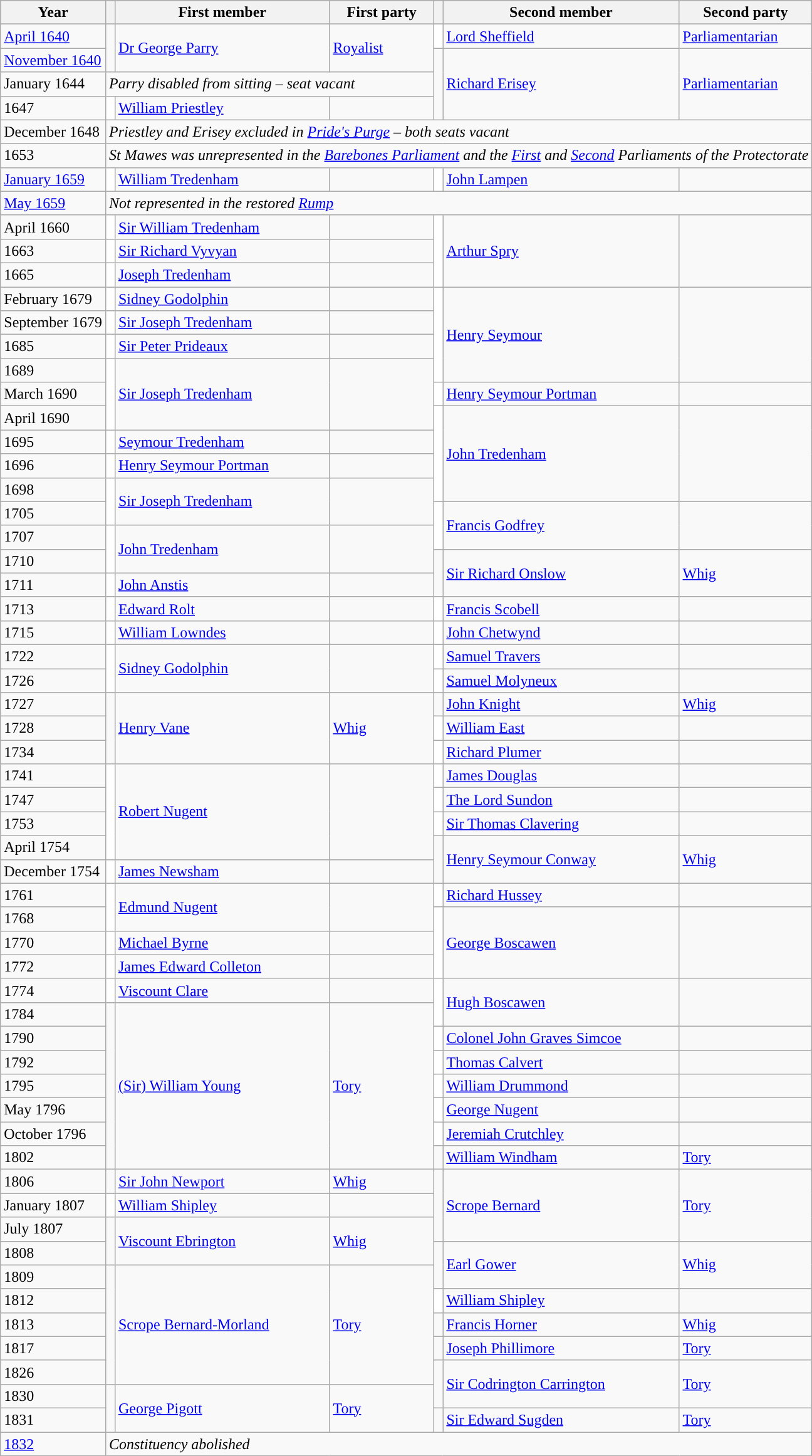<table class="wikitable">
<tr>
<th>Year</th>
<th></th>
<th>First member</th>
<th>First party</th>
<th></th>
<th>Second member</th>
<th>Second party</th>
</tr>
<tr>
</tr>
<tr>
<td><a href='#'>April 1640</a></td>
<td rowspan="2" style="color:inherit;background-color: "></td>
<td rowspan="2"><a href='#'>Dr George Parry</a></td>
<td rowspan="2"><a href='#'>Royalist</a></td>
<td style="color:inherit;background-color: white"></td>
<td><a href='#'>Lord Sheffield</a></td>
<td><a href='#'>Parliamentarian</a></td>
</tr>
<tr>
<td><a href='#'>November 1640</a></td>
<td rowspan="3" style="color:inherit;background-color: "></td>
<td rowspan="3"><a href='#'>Richard Erisey</a></td>
<td rowspan="3"><a href='#'>Parliamentarian</a></td>
</tr>
<tr>
<td>January 1644</td>
<td colspan="3"><em>Parry disabled from sitting – seat vacant</em></td>
</tr>
<tr>
<td>1647</td>
<td style="color:inherit;background-color: white"></td>
<td><a href='#'>William Priestley</a></td>
<td></td>
</tr>
<tr>
<td>December 1648</td>
<td colspan="6"><em>Priestley and Erisey excluded in <a href='#'>Pride's Purge</a> – both seats vacant</em></td>
</tr>
<tr>
<td>1653</td>
<td colspan="6"><em>St Mawes was unrepresented in the <a href='#'>Barebones Parliament</a> and the <a href='#'>First</a> and <a href='#'>Second</a> Parliaments of the Protectorate</em></td>
</tr>
<tr>
<td><a href='#'>January 1659</a></td>
<td style="color:inherit;background-color: white"></td>
<td><a href='#'>William Tredenham</a></td>
<td></td>
<td style="color:inherit;background-color: white"></td>
<td><a href='#'>John Lampen</a></td>
<td></td>
</tr>
<tr>
<td><a href='#'>May 1659</a></td>
<td colspan="6"><em>Not represented in the restored <a href='#'>Rump</a></em></td>
</tr>
<tr>
<td>April 1660</td>
<td style="color:inherit;background-color: white"></td>
<td><a href='#'>Sir William Tredenham</a></td>
<td></td>
<td rowspan="3" style="color:inherit;background-color: white"></td>
<td rowspan="3"><a href='#'>Arthur Spry</a></td>
<td rowspan="3"></td>
</tr>
<tr>
<td>1663</td>
<td style="color:inherit;background-color: white"></td>
<td><a href='#'>Sir Richard Vyvyan</a></td>
<td></td>
</tr>
<tr>
<td>1665</td>
<td style="color:inherit;background-color: white"></td>
<td><a href='#'>Joseph Tredenham</a></td>
<td></td>
</tr>
<tr>
<td>February 1679</td>
<td style="color:inherit;background-color: white"></td>
<td><a href='#'>Sidney Godolphin</a></td>
<td></td>
<td rowspan="4" style="color:inherit;background-color: white"></td>
<td rowspan="4"><a href='#'>Henry Seymour</a></td>
<td rowspan="4"></td>
</tr>
<tr>
<td>September 1679</td>
<td style="color:inherit;background-color: white"></td>
<td><a href='#'>Sir Joseph Tredenham</a></td>
<td></td>
</tr>
<tr>
<td>1685</td>
<td style="color:inherit;background-color: white"></td>
<td><a href='#'>Sir Peter Prideaux</a></td>
<td></td>
</tr>
<tr>
<td>1689</td>
<td rowspan="3" style="color:inherit;background-color: white"></td>
<td rowspan="3"><a href='#'>Sir Joseph Tredenham</a></td>
<td rowspan="3"></td>
</tr>
<tr>
<td>March 1690</td>
<td style="color:inherit;background-color: white"></td>
<td><a href='#'>Henry Seymour Portman</a></td>
<td></td>
</tr>
<tr>
<td>April 1690</td>
<td rowspan="4" style="color:inherit;background-color: white"></td>
<td rowspan="4"><a href='#'>John Tredenham</a></td>
<td rowspan="4"></td>
</tr>
<tr>
<td>1695</td>
<td style="color:inherit;background-color: white"></td>
<td><a href='#'>Seymour Tredenham</a></td>
<td></td>
</tr>
<tr>
<td>1696</td>
<td style="color:inherit;background-color: white"></td>
<td><a href='#'>Henry Seymour Portman</a></td>
<td></td>
</tr>
<tr>
<td>1698</td>
<td rowspan="2" style="color:inherit;background-color: white"></td>
<td rowspan="2"><a href='#'>Sir Joseph Tredenham</a></td>
<td rowspan="2"></td>
</tr>
<tr>
<td>1705</td>
<td rowspan="2" style="color:inherit;background-color: white"></td>
<td rowspan="2"><a href='#'>Francis Godfrey</a></td>
<td rowspan="2"></td>
</tr>
<tr>
<td>1707</td>
<td rowspan="2" style="color:inherit;background-color: white"></td>
<td rowspan="2"><a href='#'>John Tredenham</a></td>
<td rowspan="2"></td>
</tr>
<tr>
<td>1710</td>
<td rowspan="2" style="color:inherit;background-color: "></td>
<td rowspan="2"><a href='#'>Sir Richard Onslow</a></td>
<td rowspan="2"><a href='#'>Whig</a></td>
</tr>
<tr>
<td>1711</td>
<td style="color:inherit;background-color: white"></td>
<td><a href='#'>John Anstis</a></td>
<td></td>
</tr>
<tr>
<td>1713</td>
<td style="color:inherit;background-color: white"></td>
<td><a href='#'>Edward Rolt</a></td>
<td></td>
<td style="color:inherit;background-color: white"></td>
<td><a href='#'>Francis Scobell</a></td>
<td></td>
</tr>
<tr>
<td>1715</td>
<td style="color:inherit;background-color: white"></td>
<td><a href='#'>William Lowndes</a></td>
<td></td>
<td style="color:inherit;background-color: white"></td>
<td><a href='#'>John Chetwynd</a></td>
<td></td>
</tr>
<tr>
<td>1722</td>
<td rowspan="2" style="color:inherit;background-color: white"></td>
<td rowspan="2"><a href='#'>Sidney Godolphin</a></td>
<td rowspan="2"></td>
<td style="color:inherit;background-color: white"></td>
<td><a href='#'>Samuel Travers</a></td>
<td></td>
</tr>
<tr>
<td>1726</td>
<td style="color:inherit;background-color: white"></td>
<td><a href='#'>Samuel Molyneux</a></td>
<td></td>
</tr>
<tr>
<td>1727</td>
<td rowspan="3" style="color:inherit;background-color: "></td>
<td rowspan="3"><a href='#'>Henry Vane</a></td>
<td rowspan="3"><a href='#'>Whig</a></td>
<td style="color:inherit;background-color: "></td>
<td><a href='#'>John Knight</a></td>
<td> <a href='#'>Whig</a></td>
</tr>
<tr>
<td>1728</td>
<td style="color:inherit;background-color: white"></td>
<td><a href='#'>William East</a></td>
<td></td>
</tr>
<tr>
<td>1734</td>
<td style="color:inherit;background-color: white"></td>
<td><a href='#'>Richard Plumer</a></td>
<td></td>
</tr>
<tr>
<td>1741</td>
<td rowspan="4" style="color:inherit;background-color: white"></td>
<td rowspan="4"><a href='#'>Robert Nugent</a></td>
<td rowspan="4"></td>
<td style="color:inherit;background-color: white"></td>
<td><a href='#'>James Douglas</a></td>
<td></td>
</tr>
<tr>
<td>1747</td>
<td style="color:inherit;background-color: white"></td>
<td><a href='#'>The Lord Sundon</a></td>
<td></td>
</tr>
<tr>
<td>1753</td>
<td style="color:inherit;background-color: white"></td>
<td><a href='#'>Sir Thomas Clavering</a></td>
<td></td>
</tr>
<tr>
<td>April 1754</td>
<td rowspan="2" style="color:inherit;background-color: "></td>
<td rowspan="2"><a href='#'>Henry Seymour Conway</a></td>
<td rowspan="2"><a href='#'>Whig</a></td>
</tr>
<tr>
<td>December 1754</td>
<td style="color:inherit;background-color: white"></td>
<td><a href='#'>James Newsham</a></td>
<td></td>
</tr>
<tr>
<td>1761</td>
<td rowspan="2" style="color:inherit;background-color: white"></td>
<td rowspan="2"><a href='#'>Edmund Nugent</a></td>
<td rowspan="2"></td>
<td style="color:inherit;background-color: white"></td>
<td><a href='#'>Richard Hussey</a></td>
<td></td>
</tr>
<tr>
<td>1768</td>
<td rowspan="3" style="color:inherit;background-color: white"></td>
<td rowspan="3"><a href='#'>George Boscawen</a></td>
<td rowspan="3"></td>
</tr>
<tr>
<td>1770</td>
<td style="color:inherit;background-color: white"></td>
<td><a href='#'>Michael Byrne</a></td>
<td></td>
</tr>
<tr>
<td>1772</td>
<td style="color:inherit;background-color: white"></td>
<td><a href='#'>James Edward Colleton</a></td>
<td></td>
</tr>
<tr>
<td>1774</td>
<td style="color:inherit;background-color: white"></td>
<td><a href='#'>Viscount Clare</a></td>
<td></td>
<td rowspan="2" style="color:inherit;background-color: white"></td>
<td rowspan="2"><a href='#'>Hugh Boscawen</a></td>
<td rowspan="2"></td>
</tr>
<tr>
<td>1784</td>
<td rowspan="7" style="color:inherit;background-color: "></td>
<td rowspan="7"><a href='#'>(Sir) William Young</a></td>
<td rowspan="7"><a href='#'>Tory</a></td>
</tr>
<tr>
<td>1790</td>
<td style="color:inherit;background-color: white"></td>
<td><a href='#'>Colonel John Graves Simcoe</a></td>
<td></td>
</tr>
<tr>
<td>1792</td>
<td style="color:inherit;background-color: white"></td>
<td><a href='#'>Thomas Calvert</a></td>
<td></td>
</tr>
<tr>
<td>1795</td>
<td style="color:inherit;background-color: white"></td>
<td><a href='#'>William Drummond</a></td>
<td></td>
</tr>
<tr>
<td>May 1796</td>
<td style="color:inherit;background-color: white"></td>
<td><a href='#'>George Nugent</a></td>
<td></td>
</tr>
<tr>
<td>October 1796</td>
<td style="color:inherit;background-color: white"></td>
<td><a href='#'>Jeremiah Crutchley</a></td>
<td></td>
</tr>
<tr>
<td>1802</td>
<td style="color:inherit;background-color: "></td>
<td><a href='#'>William Windham</a></td>
<td><a href='#'>Tory</a></td>
</tr>
<tr>
<td>1806</td>
<td style="color:inherit;background-color: "></td>
<td><a href='#'>Sir John Newport</a></td>
<td><a href='#'>Whig</a></td>
<td rowspan="3" style="color:inherit;background-color: "></td>
<td rowspan="3"><a href='#'>Scrope Bernard</a></td>
<td rowspan="3"><a href='#'>Tory</a></td>
</tr>
<tr>
<td>January 1807</td>
<td style="color:inherit;background-color: white"></td>
<td><a href='#'>William Shipley</a></td>
<td></td>
</tr>
<tr>
<td>July 1807</td>
<td rowspan="2" style="color:inherit;background-color: "></td>
<td rowspan="2"><a href='#'>Viscount Ebrington</a></td>
<td rowspan="2"><a href='#'>Whig</a></td>
</tr>
<tr>
<td>1808</td>
<td rowspan="2" style="color:inherit;background-color: "></td>
<td rowspan="2"><a href='#'>Earl Gower</a></td>
<td rowspan="2"><a href='#'>Whig</a></td>
</tr>
<tr>
<td>1809</td>
<td rowspan="5" style="color:inherit;background-color: "></td>
<td rowspan="5"><a href='#'>Scrope Bernard-Morland</a></td>
<td rowspan="5"><a href='#'>Tory</a></td>
</tr>
<tr>
<td>1812</td>
<td style="color:inherit;background-color: white"></td>
<td><a href='#'>William Shipley</a></td>
<td></td>
</tr>
<tr>
<td>1813</td>
<td style="color:inherit;background-color: "></td>
<td><a href='#'>Francis Horner</a></td>
<td><a href='#'>Whig</a></td>
</tr>
<tr>
<td>1817</td>
<td style="color:inherit;background-color: "></td>
<td><a href='#'>Joseph Phillimore</a></td>
<td><a href='#'>Tory</a></td>
</tr>
<tr>
<td>1826</td>
<td rowspan="2" style="color:inherit;background-color: "></td>
<td rowspan="2"><a href='#'>Sir Codrington Carrington</a></td>
<td rowspan="2"><a href='#'>Tory</a></td>
</tr>
<tr>
<td>1830</td>
<td rowspan="2" style="color:inherit;background-color: "></td>
<td rowspan="2"><a href='#'>George Pigott</a></td>
<td rowspan="2"><a href='#'>Tory</a></td>
</tr>
<tr>
<td>1831</td>
<td style="color:inherit;background-color: "></td>
<td><a href='#'>Sir Edward Sugden</a></td>
<td><a href='#'>Tory</a></td>
</tr>
<tr>
<td><a href='#'>1832</a></td>
<td colspan="6"><em>Constituency abolished</em></td>
</tr>
</table>
